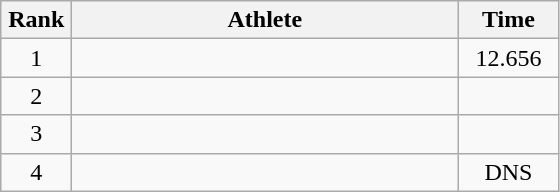<table class=wikitable style="text-align:center">
<tr>
<th width=40>Rank</th>
<th width=250>Athlete</th>
<th width=60>Time</th>
</tr>
<tr>
<td>1</td>
<td align=left></td>
<td>12.656</td>
</tr>
<tr>
<td>2</td>
<td align=left></td>
<td></td>
</tr>
<tr>
<td>3</td>
<td align=left></td>
<td></td>
</tr>
<tr>
<td>4</td>
<td align=left></td>
<td>DNS</td>
</tr>
</table>
